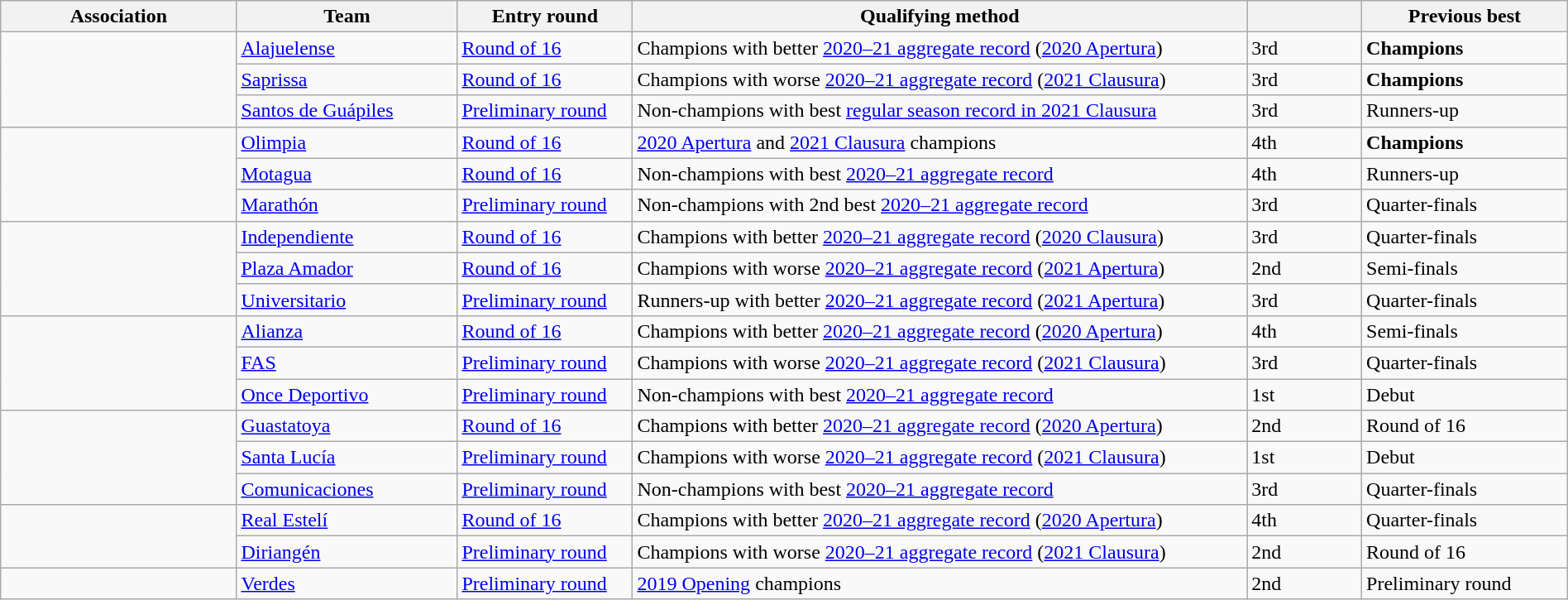<table class="wikitable" style="table-layout:fixed;width:100%;">
<tr>
<th width=15%>Association</th>
<th width=14%>Team</th>
<th width=11%>Entry round</th>
<th width=40%>Qualifying method</th>
<th width=7%> </th>
<th width=13%>Previous best </th>
</tr>
<tr>
<td rowspan=3> </td>
<td><a href='#'>Alajuelense</a></td>
<td><a href='#'>Round of 16</a></td>
<td>Champions with better <a href='#'>2020–21 aggregate record</a> (<a href='#'>2020 Apertura</a>)</td>
<td>3rd </td>
<td><strong>Champions </strong></td>
</tr>
<tr>
<td><a href='#'>Saprissa</a></td>
<td><a href='#'>Round of 16</a></td>
<td>Champions with worse <a href='#'>2020–21 aggregate record</a> (<a href='#'>2021 Clausura</a>)</td>
<td>3rd </td>
<td><strong>Champions </strong></td>
</tr>
<tr>
<td><a href='#'>Santos de Guápiles</a></td>
<td><a href='#'>Preliminary round</a></td>
<td>Non-champions with best <a href='#'>regular season record in 2021 Clausura</a></td>
<td>3rd </td>
<td>Runners-up </td>
</tr>
<tr>
<td rowspan=3> </td>
<td><a href='#'>Olimpia</a></td>
<td><a href='#'>Round of 16</a></td>
<td><a href='#'>2020 Apertura</a> and <a href='#'>2021 Clausura</a> champions</td>
<td>4th </td>
<td><strong>Champions </strong></td>
</tr>
<tr>
<td><a href='#'>Motagua</a></td>
<td><a href='#'>Round of 16</a></td>
<td>Non-champions with best <a href='#'>2020–21 aggregate record</a></td>
<td>4th </td>
<td>Runners-up </td>
</tr>
<tr>
<td><a href='#'>Marathón</a></td>
<td><a href='#'>Preliminary round</a></td>
<td>Non-champions with 2nd best <a href='#'>2020–21 aggregate record</a></td>
<td>3rd </td>
<td>Quarter-finals </td>
</tr>
<tr>
<td rowspan=3> </td>
<td><a href='#'>Independiente</a></td>
<td><a href='#'>Round of 16</a></td>
<td>Champions with better <a href='#'>2020–21 aggregate record</a> (<a href='#'>2020 Clausura</a>)</td>
<td>3rd </td>
<td>Quarter-finals </td>
</tr>
<tr>
<td><a href='#'>Plaza Amador</a></td>
<td><a href='#'>Round of 16</a></td>
<td>Champions with worse <a href='#'>2020–21 aggregate record</a> (<a href='#'>2021 Apertura</a>)</td>
<td>2nd </td>
<td>Semi-finals </td>
</tr>
<tr>
<td><a href='#'>Universitario</a></td>
<td><a href='#'>Preliminary round</a></td>
<td>Runners-up with better <a href='#'>2020–21 aggregate record</a> (<a href='#'>2021 Apertura</a>)</td>
<td>3rd </td>
<td>Quarter-finals </td>
</tr>
<tr>
<td rowspan=3> </td>
<td><a href='#'>Alianza</a></td>
<td><a href='#'>Round of 16</a></td>
<td>Champions with better <a href='#'>2020–21 aggregate record</a> (<a href='#'>2020 Apertura</a>)</td>
<td>4th </td>
<td>Semi-finals </td>
</tr>
<tr>
<td><a href='#'>FAS</a></td>
<td><a href='#'>Preliminary round</a></td>
<td>Champions with worse <a href='#'>2020–21 aggregate record</a> (<a href='#'>2021 Clausura</a>)</td>
<td>3rd </td>
<td>Quarter-finals </td>
</tr>
<tr>
<td><a href='#'>Once Deportivo</a></td>
<td><a href='#'>Preliminary round</a></td>
<td>Non-champions with best <a href='#'>2020–21 aggregate record</a></td>
<td>1st</td>
<td>Debut</td>
</tr>
<tr>
<td rowspan=3> </td>
<td><a href='#'>Guastatoya</a></td>
<td><a href='#'>Round of 16</a></td>
<td>Champions with better <a href='#'>2020–21 aggregate record</a> (<a href='#'>2020 Apertura</a>)</td>
<td>2nd </td>
<td>Round of 16 </td>
</tr>
<tr>
<td><a href='#'>Santa Lucía</a></td>
<td><a href='#'>Preliminary round</a></td>
<td>Champions with worse <a href='#'>2020–21 aggregate record</a> (<a href='#'>2021 Clausura</a>)</td>
<td>1st</td>
<td>Debut</td>
</tr>
<tr>
<td><a href='#'>Comunicaciones</a></td>
<td><a href='#'>Preliminary round</a></td>
<td>Non-champions with best <a href='#'>2020–21 aggregate record</a></td>
<td>3rd </td>
<td>Quarter-finals </td>
</tr>
<tr>
<td rowspan=2> </td>
<td><a href='#'>Real Estelí</a></td>
<td><a href='#'>Round of 16</a></td>
<td>Champions with better <a href='#'>2020–21 aggregate record</a> (<a href='#'>2020 Apertura</a>)</td>
<td>4th </td>
<td>Quarter-finals </td>
</tr>
<tr>
<td><a href='#'>Diriangén</a></td>
<td><a href='#'>Preliminary round</a></td>
<td>Champions with worse <a href='#'>2020–21 aggregate record</a> (<a href='#'>2021 Clausura</a>)</td>
<td>2nd </td>
<td>Round of 16 </td>
</tr>
<tr>
<td> </td>
<td><a href='#'>Verdes</a></td>
<td><a href='#'>Preliminary round</a></td>
<td><a href='#'>2019 Opening</a> champions</td>
<td>2nd </td>
<td>Preliminary round </td>
</tr>
</table>
